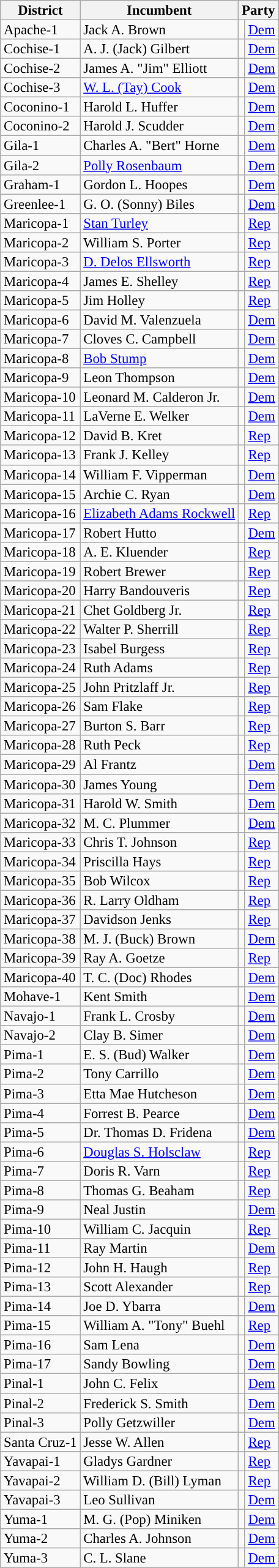<table class="sortable wikitable" style="font-size:95%;line-height:14px;">
<tr>
<th>District</th>
<th>Incumbent</th>
<th colspan="2">Party</th>
</tr>
<tr>
<td>Apache-1</td>
<td>Jack A. Brown</td>
<td style="background:"></td>
<td><a href='#'>Dem</a></td>
</tr>
<tr>
<td>Cochise-1</td>
<td>A. J. (Jack) Gilbert</td>
<td style="background:"></td>
<td><a href='#'>Dem</a></td>
</tr>
<tr>
<td>Cochise-2</td>
<td>James A. "Jim" Elliott</td>
<td style="background:"></td>
<td><a href='#'>Dem</a></td>
</tr>
<tr>
<td>Cochise-3</td>
<td><a href='#'>W. L. (Tay) Cook</a></td>
<td style="background:"></td>
<td><a href='#'>Dem</a></td>
</tr>
<tr>
<td>Coconino-1</td>
<td>Harold L. Huffer</td>
<td style="background:"></td>
<td><a href='#'>Dem</a></td>
</tr>
<tr>
<td>Coconino-2</td>
<td>Harold J. Scudder</td>
<td style="background:"></td>
<td><a href='#'>Dem</a></td>
</tr>
<tr>
<td>Gila-1</td>
<td>Charles A. "Bert" Horne</td>
<td style="background:"></td>
<td><a href='#'>Dem</a></td>
</tr>
<tr>
<td>Gila-2</td>
<td><a href='#'>Polly Rosenbaum</a></td>
<td style="background:"></td>
<td><a href='#'>Dem</a></td>
</tr>
<tr>
<td>Graham-1</td>
<td>Gordon L. Hoopes</td>
<td style="background:"></td>
<td><a href='#'>Dem</a></td>
</tr>
<tr>
<td>Greenlee-1</td>
<td>G. O. (Sonny) Biles</td>
<td style="background:"></td>
<td><a href='#'>Dem</a></td>
</tr>
<tr>
<td>Maricopa-1</td>
<td><a href='#'>Stan Turley</a></td>
<td style="background:"></td>
<td><a href='#'>Rep</a></td>
</tr>
<tr>
<td>Maricopa-2</td>
<td>William S. Porter</td>
<td style="background:"></td>
<td><a href='#'>Rep</a></td>
</tr>
<tr>
<td>Maricopa-3</td>
<td><a href='#'>D. Delos Ellsworth</a></td>
<td style="background:"></td>
<td><a href='#'>Rep</a></td>
</tr>
<tr>
<td>Maricopa-4</td>
<td>James E. Shelley</td>
<td style="background:"></td>
<td><a href='#'>Rep</a></td>
</tr>
<tr>
<td>Maricopa-5</td>
<td>Jim Holley</td>
<td style="background:"></td>
<td><a href='#'>Rep</a></td>
</tr>
<tr>
<td>Maricopa-6</td>
<td>David M. Valenzuela</td>
<td style="background:"></td>
<td><a href='#'>Dem</a></td>
</tr>
<tr>
<td>Maricopa-7</td>
<td>Cloves C. Campbell</td>
<td style="background:"></td>
<td><a href='#'>Dem</a></td>
</tr>
<tr>
<td>Maricopa-8</td>
<td><a href='#'>Bob Stump</a></td>
<td style="background:"></td>
<td><a href='#'>Dem</a></td>
</tr>
<tr>
<td>Maricopa-9</td>
<td>Leon Thompson</td>
<td style="background:"></td>
<td><a href='#'>Dem</a></td>
</tr>
<tr>
<td>Maricopa-10</td>
<td>Leonard M. Calderon Jr.</td>
<td style="background:"></td>
<td><a href='#'>Dem</a></td>
</tr>
<tr>
<td>Maricopa-11</td>
<td>LaVerne E. Welker</td>
<td style="background:"></td>
<td><a href='#'>Dem</a></td>
</tr>
<tr>
<td>Maricopa-12</td>
<td>David B. Kret</td>
<td style="background:"></td>
<td><a href='#'>Rep</a></td>
</tr>
<tr>
<td>Maricopa-13</td>
<td>Frank J. Kelley</td>
<td style="background:"></td>
<td><a href='#'>Rep</a></td>
</tr>
<tr>
<td>Maricopa-14</td>
<td>William F. Vipperman</td>
<td style="background:"></td>
<td><a href='#'>Dem</a></td>
</tr>
<tr>
<td>Maricopa-15</td>
<td>Archie C. Ryan</td>
<td style="background:"></td>
<td><a href='#'>Dem</a></td>
</tr>
<tr>
<td>Maricopa-16</td>
<td><a href='#'>Elizabeth Adams Rockwell</a></td>
<td style="background:"></td>
<td><a href='#'>Rep</a></td>
</tr>
<tr>
<td>Maricopa-17</td>
<td>Robert Hutto</td>
<td style="background:"></td>
<td><a href='#'>Dem</a></td>
</tr>
<tr>
<td>Maricopa-18</td>
<td>A. E. Kluender</td>
<td style="background:"></td>
<td><a href='#'>Rep</a></td>
</tr>
<tr>
<td>Maricopa-19</td>
<td>Robert Brewer</td>
<td style="background:"></td>
<td><a href='#'>Rep</a></td>
</tr>
<tr>
<td>Maricopa-20</td>
<td>Harry Bandouveris</td>
<td style="background:"></td>
<td><a href='#'>Rep</a></td>
</tr>
<tr>
<td>Maricopa-21</td>
<td>Chet Goldberg Jr.</td>
<td style="background:"></td>
<td><a href='#'>Rep</a></td>
</tr>
<tr>
<td>Maricopa-22</td>
<td>Walter P. Sherrill</td>
<td style="background:"></td>
<td><a href='#'>Rep</a></td>
</tr>
<tr>
<td>Maricopa-23</td>
<td>Isabel Burgess</td>
<td style="background:"></td>
<td><a href='#'>Rep</a></td>
</tr>
<tr>
<td>Maricopa-24</td>
<td>Ruth Adams</td>
<td style="background:"></td>
<td><a href='#'>Rep</a></td>
</tr>
<tr>
<td>Maricopa-25</td>
<td>John Pritzlaff Jr.</td>
<td style="background:"></td>
<td><a href='#'>Rep</a></td>
</tr>
<tr>
<td>Maricopa-26</td>
<td>Sam Flake</td>
<td style="background:"></td>
<td><a href='#'>Rep</a></td>
</tr>
<tr>
<td>Maricopa-27</td>
<td>Burton S. Barr</td>
<td style="background:"></td>
<td><a href='#'>Rep</a></td>
</tr>
<tr>
<td>Maricopa-28</td>
<td>Ruth Peck</td>
<td style="background:"></td>
<td><a href='#'>Rep</a></td>
</tr>
<tr>
<td>Maricopa-29</td>
<td>Al Frantz</td>
<td style="background:"></td>
<td><a href='#'>Dem</a></td>
</tr>
<tr>
<td>Maricopa-30</td>
<td>James Young</td>
<td style="background:"></td>
<td><a href='#'>Dem</a></td>
</tr>
<tr>
<td>Maricopa-31</td>
<td>Harold W. Smith</td>
<td style="background:"></td>
<td><a href='#'>Dem</a></td>
</tr>
<tr>
<td>Maricopa-32</td>
<td>M. C. Plummer</td>
<td style="background:"></td>
<td><a href='#'>Dem</a></td>
</tr>
<tr>
<td>Maricopa-33</td>
<td>Chris T. Johnson</td>
<td style="background:"></td>
<td><a href='#'>Rep</a></td>
</tr>
<tr>
<td>Maricopa-34</td>
<td>Priscilla Hays</td>
<td style="background:"></td>
<td><a href='#'>Rep</a></td>
</tr>
<tr>
<td>Maricopa-35</td>
<td>Bob Wilcox</td>
<td style="background:"></td>
<td><a href='#'>Rep</a></td>
</tr>
<tr>
<td>Maricopa-36</td>
<td>R. Larry Oldham</td>
<td style="background:"></td>
<td><a href='#'>Rep</a></td>
</tr>
<tr>
<td>Maricopa-37</td>
<td>Davidson Jenks</td>
<td style="background:"></td>
<td><a href='#'>Rep</a></td>
</tr>
<tr>
<td>Maricopa-38</td>
<td>M. J. (Buck) Brown</td>
<td style="background:"></td>
<td><a href='#'>Dem</a></td>
</tr>
<tr>
<td>Maricopa-39</td>
<td>Ray A. Goetze</td>
<td style="background:"></td>
<td><a href='#'>Rep</a></td>
</tr>
<tr>
<td>Maricopa-40</td>
<td>T. C. (Doc) Rhodes</td>
<td style="background:"></td>
<td><a href='#'>Dem</a></td>
</tr>
<tr>
<td>Mohave-1</td>
<td>Kent Smith</td>
<td style="background:"></td>
<td><a href='#'>Dem</a></td>
</tr>
<tr>
<td>Navajo-1</td>
<td>Frank L. Crosby</td>
<td style="background:"></td>
<td><a href='#'>Dem</a></td>
</tr>
<tr>
<td>Navajo-2</td>
<td>Clay B. Simer</td>
<td style="background:"></td>
<td><a href='#'>Dem</a></td>
</tr>
<tr>
<td>Pima-1</td>
<td>E. S. (Bud) Walker</td>
<td style="background:"></td>
<td><a href='#'>Dem</a></td>
</tr>
<tr>
<td>Pima-2</td>
<td>Tony Carrillo</td>
<td style="background:"></td>
<td><a href='#'>Dem</a></td>
</tr>
<tr>
<td>Pima-3</td>
<td>Etta Mae Hutcheson</td>
<td style="background:"></td>
<td><a href='#'>Dem</a></td>
</tr>
<tr>
<td>Pima-4</td>
<td>Forrest B. Pearce</td>
<td style="background:"></td>
<td><a href='#'>Dem</a></td>
</tr>
<tr>
<td>Pima-5</td>
<td>Dr. Thomas D. Fridena</td>
<td style="background:"></td>
<td><a href='#'>Dem</a></td>
</tr>
<tr>
<td>Pima-6</td>
<td><a href='#'>Douglas S. Holsclaw</a></td>
<td style="background:"></td>
<td><a href='#'>Rep</a></td>
</tr>
<tr>
<td>Pima-7</td>
<td>Doris R. Varn</td>
<td style="background:"></td>
<td><a href='#'>Rep</a></td>
</tr>
<tr>
<td>Pima-8</td>
<td>Thomas G. Beaham</td>
<td style="background:"></td>
<td><a href='#'>Rep</a></td>
</tr>
<tr>
<td>Pima-9</td>
<td>Neal Justin</td>
<td style="background:"></td>
<td><a href='#'>Dem</a></td>
</tr>
<tr>
<td>Pima-10</td>
<td>William C. Jacquin</td>
<td style="background:"></td>
<td><a href='#'>Rep</a></td>
</tr>
<tr>
<td>Pima-11</td>
<td>Ray Martin</td>
<td style="background:"></td>
<td><a href='#'>Dem</a></td>
</tr>
<tr>
<td>Pima-12</td>
<td>John H. Haugh</td>
<td style="background:"></td>
<td><a href='#'>Rep</a></td>
</tr>
<tr>
<td>Pima-13</td>
<td>Scott Alexander</td>
<td style="background:"></td>
<td><a href='#'>Rep</a></td>
</tr>
<tr>
<td>Pima-14</td>
<td>Joe D. Ybarra</td>
<td style="background:"></td>
<td><a href='#'>Dem</a></td>
</tr>
<tr>
<td>Pima-15</td>
<td>William A. "Tony" Buehl</td>
<td style="background:"></td>
<td><a href='#'>Rep</a></td>
</tr>
<tr>
<td>Pima-16</td>
<td>Sam Lena</td>
<td style="background:"></td>
<td><a href='#'>Dem</a></td>
</tr>
<tr>
<td>Pima-17</td>
<td>Sandy Bowling</td>
<td style="background:"></td>
<td><a href='#'>Dem</a></td>
</tr>
<tr>
<td>Pinal-1</td>
<td>John C. Felix</td>
<td style="background:"></td>
<td><a href='#'>Dem</a></td>
</tr>
<tr>
<td>Pinal-2</td>
<td>Frederick S. Smith</td>
<td style="background:"></td>
<td><a href='#'>Dem</a></td>
</tr>
<tr>
<td>Pinal-3</td>
<td>Polly Getzwiller</td>
<td style="background:"></td>
<td><a href='#'>Dem</a></td>
</tr>
<tr>
<td>Santa Cruz-1</td>
<td>Jesse W. Allen</td>
<td style="background:"></td>
<td><a href='#'>Rep</a></td>
</tr>
<tr>
<td>Yavapai-1</td>
<td>Gladys Gardner</td>
<td style="background:"></td>
<td><a href='#'>Rep</a></td>
</tr>
<tr>
<td>Yavapai-2</td>
<td>William D. (Bill) Lyman</td>
<td style="background:"></td>
<td><a href='#'>Rep</a></td>
</tr>
<tr>
<td>Yavapai-3</td>
<td>Leo Sullivan</td>
<td style="background:"></td>
<td><a href='#'>Dem</a></td>
</tr>
<tr>
<td>Yuma-1</td>
<td>M. G. (Pop) Miniken</td>
<td style="background:"></td>
<td><a href='#'>Dem</a></td>
</tr>
<tr>
<td>Yuma-2</td>
<td>Charles A. Johnson</td>
<td style="background:"></td>
<td><a href='#'>Dem</a></td>
</tr>
<tr>
<td>Yuma-3</td>
<td>C. L. Slane</td>
<td style="background:"></td>
<td><a href='#'>Dem</a></td>
</tr>
<tr>
</tr>
</table>
